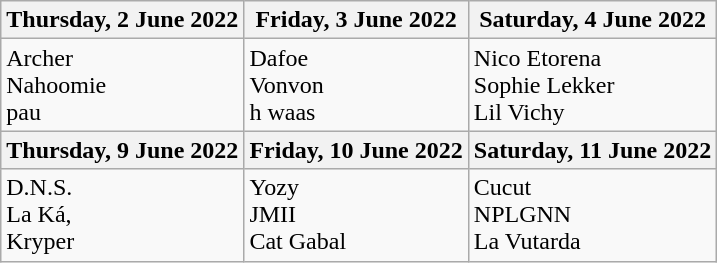<table class="wikitable">
<tr>
<th>Thursday, 2 June 2022</th>
<th>Friday, 3 June 2022</th>
<th>Saturday, 4 June 2022</th>
</tr>
<tr valign="top">
<td>Archer<br>Nahoomie<br>pau</td>
<td>Dafoe<br>Vonvon<br>h waas</td>
<td>Nico Etorena<br>Sophie Lekker<br>Lil Vichy</td>
</tr>
<tr>
<th>Thursday, 9 June 2022</th>
<th>Friday, 10 June 2022</th>
<th>Saturday, 11 June 2022</th>
</tr>
<tr valign="top">
<td>D.N.S.<br>La Ká,<br>Kryper</td>
<td>Yozy<br>JMII<br>Cat Gabal</td>
<td>Cucut<br>NPLGNN<br>La Vutarda</td>
</tr>
</table>
